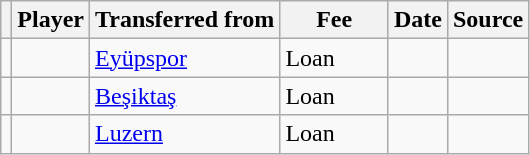<table class="wikitable plainrowheaders sortable">
<tr>
<th></th>
<th scope="col">Player</th>
<th>Transferred from</th>
<th style="width: 65px;">Fee</th>
<th scope="col">Date</th>
<th scope="col">Source</th>
</tr>
<tr>
<td align=center></td>
<td></td>
<td> <a href='#'>Eyüpspor</a></td>
<td>Loan</td>
<td></td>
<td></td>
</tr>
<tr>
<td align=center></td>
<td></td>
<td> <a href='#'>Beşiktaş</a></td>
<td>Loan</td>
<td></td>
<td></td>
</tr>
<tr>
<td align=center></td>
<td></td>
<td> <a href='#'>Luzern</a></td>
<td>Loan</td>
<td></td>
<td></td>
</tr>
</table>
